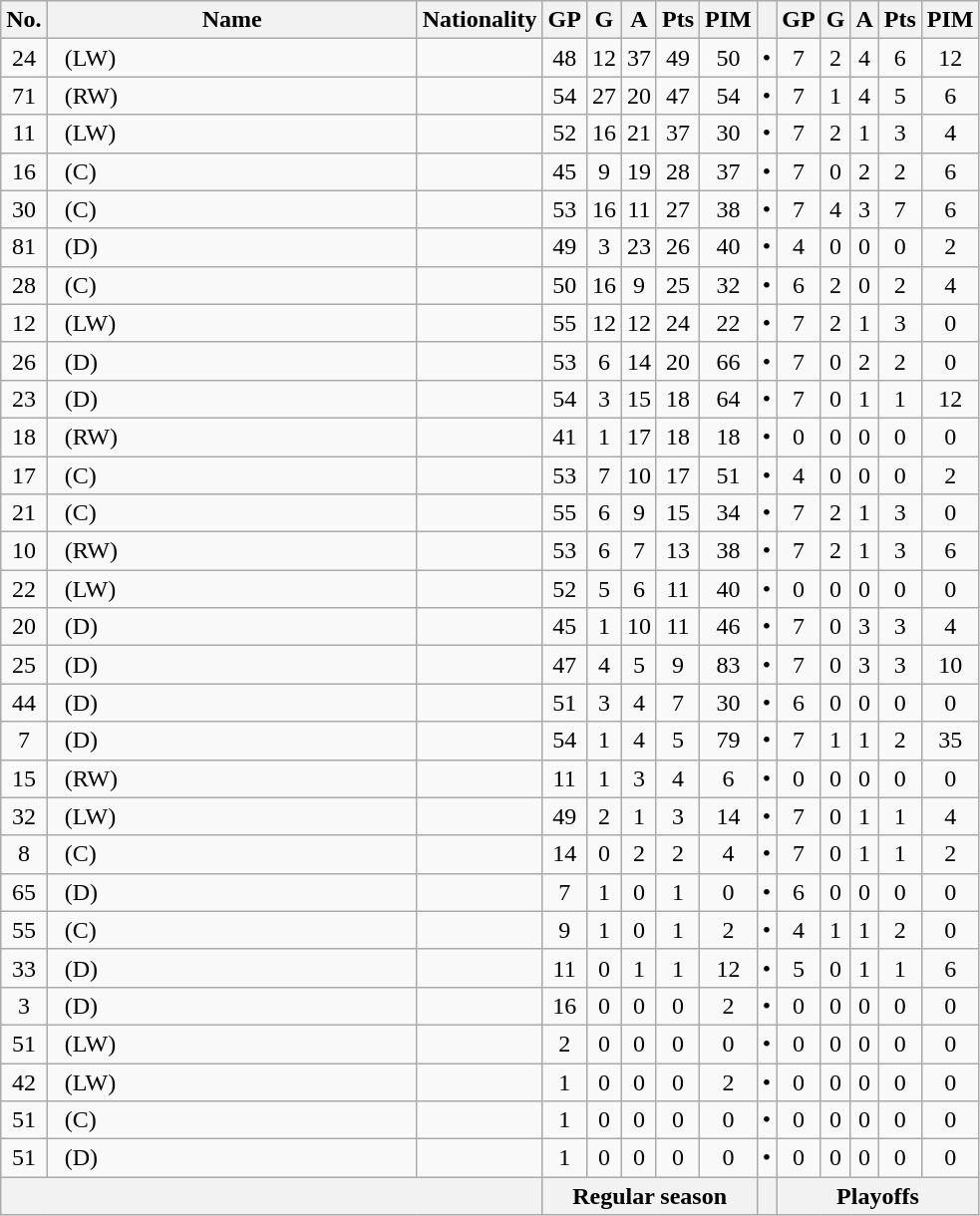<table class="wikitable sortable" style="text-align: center;">
<tr>
<th>No.</th>
<th style="width:15em">Name</th>
<th>Nationality</th>
<th>GP</th>
<th>G</th>
<th>A</th>
<th>Pts</th>
<th>PIM</th>
<th class="unsortable"></th>
<th>GP</th>
<th>G</th>
<th>A</th>
<th>Pts</th>
<th>PIM</th>
</tr>
<tr>
<td>24</td>
<td align="left"> (LW)</td>
<td align="left"></td>
<td>48</td>
<td>12</td>
<td>37</td>
<td>49</td>
<td>50</td>
<td>•</td>
<td>7</td>
<td>2</td>
<td>4</td>
<td>6</td>
<td>12</td>
</tr>
<tr>
<td>71</td>
<td align="left"> (RW)</td>
<td align="left"></td>
<td>54</td>
<td>27</td>
<td>20</td>
<td>47</td>
<td>54</td>
<td>•</td>
<td>7</td>
<td>1</td>
<td>4</td>
<td>5</td>
<td>6</td>
</tr>
<tr>
<td>11</td>
<td align="left"> (LW)</td>
<td align="left"></td>
<td>52</td>
<td>16</td>
<td>21</td>
<td>37</td>
<td>30</td>
<td>•</td>
<td>7</td>
<td>2</td>
<td>1</td>
<td>3</td>
<td>4</td>
</tr>
<tr>
<td>16</td>
<td align="left"> (C)</td>
<td align="left"></td>
<td>45</td>
<td>9</td>
<td>19</td>
<td>28</td>
<td>37</td>
<td>•</td>
<td>7</td>
<td>0</td>
<td>2</td>
<td>2</td>
<td>6</td>
</tr>
<tr>
<td>30</td>
<td align="left"> (C)</td>
<td align="left"></td>
<td>53</td>
<td>16</td>
<td>11</td>
<td>27</td>
<td>38</td>
<td>•</td>
<td>7</td>
<td>4</td>
<td>3</td>
<td>7</td>
<td>6</td>
</tr>
<tr>
<td>81</td>
<td align="left"> (D)</td>
<td align="left"></td>
<td>49</td>
<td>3</td>
<td>23</td>
<td>26</td>
<td>40</td>
<td>•</td>
<td>4</td>
<td>0</td>
<td>0</td>
<td>0</td>
<td>2</td>
</tr>
<tr>
<td>28</td>
<td align="left"> (C)</td>
<td align="left"></td>
<td>50</td>
<td>16</td>
<td>9</td>
<td>25</td>
<td>32</td>
<td>•</td>
<td>6</td>
<td>2</td>
<td>0</td>
<td>2</td>
<td>4</td>
</tr>
<tr>
<td>12</td>
<td align="left"> (LW)</td>
<td align="left"></td>
<td>55</td>
<td>12</td>
<td>12</td>
<td>24</td>
<td>22</td>
<td>•</td>
<td>7</td>
<td>2</td>
<td>1</td>
<td>3</td>
<td>0</td>
</tr>
<tr>
<td>26</td>
<td align="left"> (D)</td>
<td align="left"></td>
<td>53</td>
<td>6</td>
<td>14</td>
<td>20</td>
<td>66</td>
<td>•</td>
<td>7</td>
<td>0</td>
<td>2</td>
<td>2</td>
<td>0</td>
</tr>
<tr>
<td>23</td>
<td align="left"> (D)</td>
<td align="left"></td>
<td>54</td>
<td>3</td>
<td>15</td>
<td>18</td>
<td>64</td>
<td>•</td>
<td>7</td>
<td>0</td>
<td>1</td>
<td>1</td>
<td>12</td>
</tr>
<tr>
<td>18</td>
<td align="left"> (RW)</td>
<td align="left"></td>
<td>41</td>
<td>1</td>
<td>17</td>
<td>18</td>
<td>18</td>
<td>•</td>
<td>0</td>
<td>0</td>
<td>0</td>
<td>0</td>
<td>0</td>
</tr>
<tr>
<td>17</td>
<td align="left"> (C)</td>
<td align="left"></td>
<td>53</td>
<td>7</td>
<td>10</td>
<td>17</td>
<td>51</td>
<td>•</td>
<td>4</td>
<td>0</td>
<td>0</td>
<td>0</td>
<td>2</td>
</tr>
<tr>
<td>21</td>
<td align="left"> (C)</td>
<td align="left"></td>
<td>55</td>
<td>6</td>
<td>9</td>
<td>15</td>
<td>34</td>
<td>•</td>
<td>7</td>
<td>2</td>
<td>1</td>
<td>3</td>
<td>0</td>
</tr>
<tr>
<td>10</td>
<td align="left"> (RW)</td>
<td align="left"></td>
<td>53</td>
<td>6</td>
<td>7</td>
<td>13</td>
<td>38</td>
<td>•</td>
<td>7</td>
<td>2</td>
<td>1</td>
<td>3</td>
<td>6</td>
</tr>
<tr>
<td>22</td>
<td align="left"> (LW)</td>
<td align="left"></td>
<td>52</td>
<td>5</td>
<td>6</td>
<td>11</td>
<td>40</td>
<td>•</td>
<td>0</td>
<td>0</td>
<td>0</td>
<td>0</td>
<td>0</td>
</tr>
<tr>
<td>20</td>
<td align="left"> (D)</td>
<td align="left"></td>
<td>45</td>
<td>1</td>
<td>10</td>
<td>11</td>
<td>46</td>
<td>•</td>
<td>7</td>
<td>0</td>
<td>3</td>
<td>3</td>
<td>4</td>
</tr>
<tr>
<td>25</td>
<td align="left"> (D)</td>
<td align="left"></td>
<td>47</td>
<td>4</td>
<td>5</td>
<td>9</td>
<td>83</td>
<td>•</td>
<td>7</td>
<td>0</td>
<td>3</td>
<td>3</td>
<td>10</td>
</tr>
<tr>
<td>44</td>
<td align="left"> (D)</td>
<td align="left"></td>
<td>51</td>
<td>3</td>
<td>4</td>
<td>7</td>
<td>30</td>
<td>•</td>
<td>6</td>
<td>0</td>
<td>0</td>
<td>0</td>
<td>0</td>
</tr>
<tr>
<td>7</td>
<td align="left"> (D)</td>
<td align="left"></td>
<td>54</td>
<td>1</td>
<td>4</td>
<td>5</td>
<td>79</td>
<td>•</td>
<td>7</td>
<td>1</td>
<td>1</td>
<td>2</td>
<td>35</td>
</tr>
<tr>
<td>15</td>
<td align="left"> (RW)</td>
<td align="left"></td>
<td>11</td>
<td>1</td>
<td>3</td>
<td>4</td>
<td>6</td>
<td>•</td>
<td>0</td>
<td>0</td>
<td>0</td>
<td>0</td>
<td>0</td>
</tr>
<tr>
<td>32</td>
<td align="left"> (LW)</td>
<td align="left"></td>
<td>49</td>
<td>2</td>
<td>1</td>
<td>3</td>
<td>14</td>
<td>•</td>
<td>7</td>
<td>0</td>
<td>1</td>
<td>1</td>
<td>4</td>
</tr>
<tr>
<td>8</td>
<td align="left"> (C)</td>
<td align="left"></td>
<td>14</td>
<td>0</td>
<td>2</td>
<td>2</td>
<td>4</td>
<td>•</td>
<td>7</td>
<td>0</td>
<td>1</td>
<td>1</td>
<td>2</td>
</tr>
<tr>
<td>65</td>
<td align="left"> (D)</td>
<td align="left"></td>
<td>7</td>
<td>1</td>
<td>0</td>
<td>1</td>
<td>0</td>
<td>•</td>
<td>6</td>
<td>0</td>
<td>0</td>
<td>0</td>
<td>0</td>
</tr>
<tr>
<td>55</td>
<td align="left"> (C)</td>
<td align="left"></td>
<td>9</td>
<td>1</td>
<td>0</td>
<td>1</td>
<td>2</td>
<td>•</td>
<td>4</td>
<td>1</td>
<td>1</td>
<td>2</td>
<td>0</td>
</tr>
<tr>
<td>33</td>
<td align="left"> (D)</td>
<td align="left"></td>
<td>11</td>
<td>0</td>
<td>1</td>
<td>1</td>
<td>12</td>
<td>•</td>
<td>5</td>
<td>0</td>
<td>1</td>
<td>1</td>
<td>6</td>
</tr>
<tr>
<td>3</td>
<td align="left"> (D)</td>
<td align="left"></td>
<td>16</td>
<td>0</td>
<td>0</td>
<td>0</td>
<td>2</td>
<td>•</td>
<td>0</td>
<td>0</td>
<td>0</td>
<td>0</td>
<td>0</td>
</tr>
<tr>
<td>51</td>
<td align="left"> (LW)</td>
<td align="left"></td>
<td>2</td>
<td>0</td>
<td>0</td>
<td>0</td>
<td>0</td>
<td>•</td>
<td>0</td>
<td>0</td>
<td>0</td>
<td>0</td>
<td>0</td>
</tr>
<tr>
<td>42</td>
<td align="left"> (LW)</td>
<td align="left"></td>
<td>1</td>
<td>0</td>
<td>0</td>
<td>0</td>
<td>2</td>
<td>•</td>
<td>0</td>
<td>0</td>
<td>0</td>
<td>0</td>
<td>0</td>
</tr>
<tr>
<td>51</td>
<td align="left"> (C)</td>
<td align="left"></td>
<td>1</td>
<td>0</td>
<td>0</td>
<td>0</td>
<td>0</td>
<td>•</td>
<td>0</td>
<td>0</td>
<td>0</td>
<td>0</td>
<td>0</td>
</tr>
<tr>
<td>51</td>
<td align="left"> (D)</td>
<td align="left"></td>
<td>1</td>
<td>0</td>
<td>0</td>
<td>0</td>
<td>0</td>
<td>•</td>
<td>0</td>
<td>0</td>
<td>0</td>
<td>0</td>
<td>0</td>
</tr>
<tr class="sortbottom">
<th colspan="3"></th>
<th colspan="5"><strong>Regular season</strong></th>
<th> </th>
<th colspan="5"><strong>Playoffs</strong></th>
</tr>
</table>
